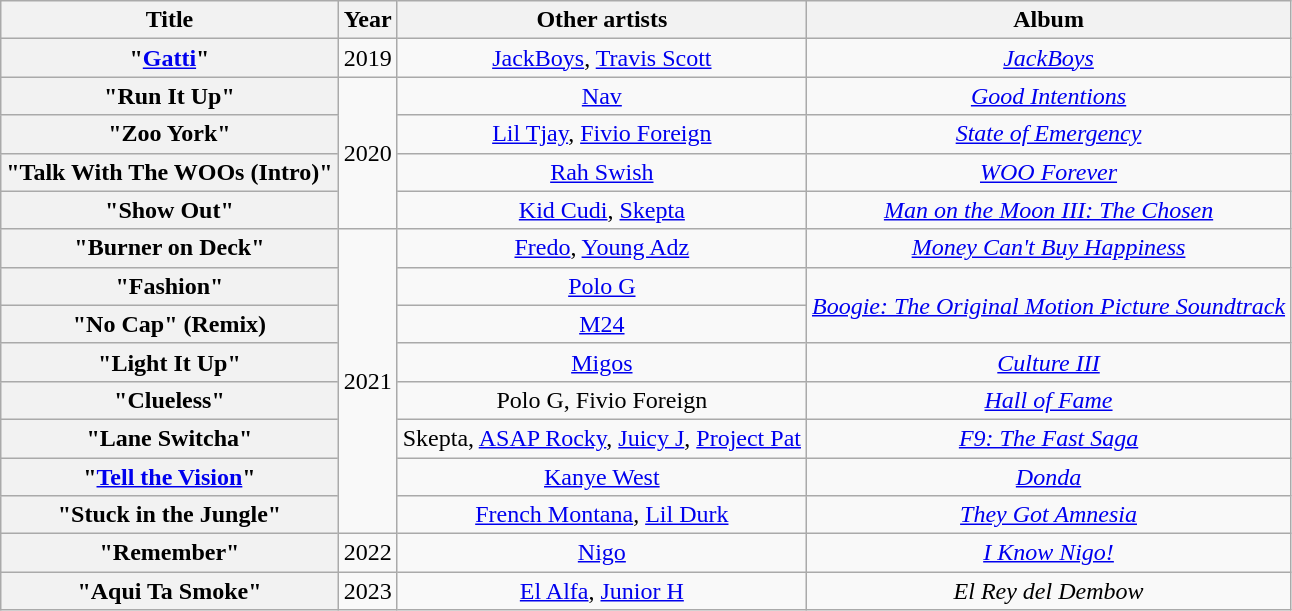<table class="wikitable plainrowheaders" style="text-align:center;">
<tr>
<th scope="col">Title</th>
<th scope="col">Year</th>
<th scope="col">Other artists</th>
<th scope="col">Album</th>
</tr>
<tr>
<th scope="row">"<a href='#'>Gatti</a>"</th>
<td>2019</td>
<td><a href='#'>JackBoys</a>, <a href='#'>Travis Scott</a></td>
<td><em><a href='#'>JackBoys</a></em></td>
</tr>
<tr>
<th scope="row">"Run It Up"</th>
<td rowspan="4">2020</td>
<td><a href='#'>Nav</a></td>
<td><em><a href='#'>Good Intentions</a></em></td>
</tr>
<tr>
<th scope="row">"Zoo York"</th>
<td><a href='#'>Lil Tjay</a>, <a href='#'>Fivio Foreign</a></td>
<td><em><a href='#'>State of Emergency</a></em></td>
</tr>
<tr>
<th scope="row">"Talk With The WOOs (Intro)" </th>
<td><a href='#'>Rah Swish</a></td>
<td><em><a href='#'>WOO Forever</a></em></td>
</tr>
<tr>
<th scope="row">"Show Out"</th>
<td><a href='#'>Kid Cudi</a>, <a href='#'>Skepta</a></td>
<td><em><a href='#'>Man on the Moon III: The Chosen</a></em></td>
</tr>
<tr>
<th scope="row">"Burner on Deck"</th>
<td rowspan="8">2021</td>
<td><a href='#'>Fredo</a>, <a href='#'>Young Adz</a></td>
<td><em><a href='#'>Money Can't Buy Happiness</a></em></td>
</tr>
<tr>
<th scope="row">"Fashion"</th>
<td><a href='#'>Polo G</a></td>
<td rowspan="2"><em><a href='#'>Boogie: The Original Motion Picture Soundtrack</a></em></td>
</tr>
<tr>
<th scope="row">"No Cap" (Remix)</th>
<td><a href='#'>M24</a></td>
</tr>
<tr>
<th scope="row">"Light It Up"</th>
<td><a href='#'>Migos</a></td>
<td><em><a href='#'>Culture III</a></em></td>
</tr>
<tr>
<th scope="row">"Clueless"</th>
<td>Polo G, Fivio Foreign</td>
<td><em><a href='#'>Hall of Fame</a></em></td>
</tr>
<tr>
<th scope="row">"Lane Switcha"</th>
<td>Skepta, <a href='#'>ASAP Rocky</a>, <a href='#'>Juicy J</a>, <a href='#'>Project Pat</a></td>
<td><em><a href='#'>F9: The Fast Saga</a></em></td>
</tr>
<tr>
<th scope="row">"<a href='#'>Tell the Vision</a>"</th>
<td><a href='#'>Kanye West</a></td>
<td><em><a href='#'>Donda</a></em></td>
</tr>
<tr>
<th scope="row">"Stuck in the Jungle"</th>
<td><a href='#'>French Montana</a>, <a href='#'>Lil Durk</a></td>
<td><em><a href='#'>They Got Amnesia</a></em></td>
</tr>
<tr>
<th scope="row">"Remember"</th>
<td>2022</td>
<td><a href='#'>Nigo</a></td>
<td><em><a href='#'>I Know Nigo!</a></em></td>
</tr>
<tr>
<th scope="row">"Aqui Ta Smoke"</th>
<td>2023</td>
<td><a href='#'>El Alfa</a>, <a href='#'>Junior H</a></td>
<td><em>El Rey del Dembow</em></td>
</tr>
</table>
